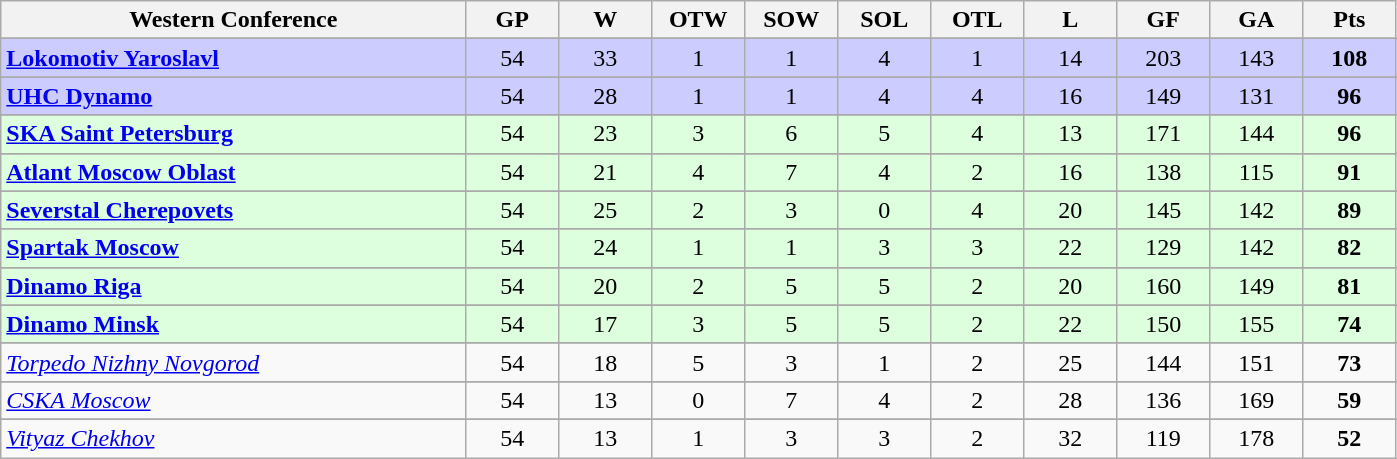<table class="wikitable sortable">
<tr>
<th bgcolor="#DDDDFF" width="25%">Western Conference</th>
<th bgcolor="#DDDDFF" width="5%">GP</th>
<th bgcolor="#DDDDFF" width="5%">W</th>
<th bgcolor="#DDDDFF" width="5%">OTW</th>
<th bgcolor="#DDDDFF" width="5%">SOW</th>
<th bgcolor="#DDDDFF" width="5%">SOL</th>
<th bgcolor="#DDDDFF" width="5%">OTL</th>
<th bgcolor="#DDDDFF" width="5%">L</th>
<th bgcolor="#DDDDFF" width="5%">GF</th>
<th bgcolor="#DDDDFF" width="5%">GA</th>
<th bgcolor="#DDDDFF" width="5%">Pts</th>
</tr>
<tr>
</tr>
<tr align=center style="background:#ccf;">
<td align=left> <strong><a href='#'>Lokomotiv Yaroslavl</a></strong></td>
<td>54</td>
<td>33</td>
<td>1</td>
<td>1</td>
<td>4</td>
<td>1</td>
<td>14</td>
<td>203</td>
<td>143</td>
<td><strong>108</strong></td>
</tr>
<tr>
</tr>
<tr align=center style="background:#ccf;">
<td align=left> <strong><a href='#'>UHC Dynamo</a></strong></td>
<td>54</td>
<td>28</td>
<td>1</td>
<td>1</td>
<td>4</td>
<td>4</td>
<td>16</td>
<td>149</td>
<td>131</td>
<td><strong>96</strong></td>
</tr>
<tr>
</tr>
<tr align=center  bgcolor="#DDFFDD">
<td align=left> <strong><a href='#'>SKA Saint Petersburg</a></strong></td>
<td>54</td>
<td>23</td>
<td>3</td>
<td>6</td>
<td>5</td>
<td>4</td>
<td>13</td>
<td>171</td>
<td>144</td>
<td><strong>96</strong></td>
</tr>
<tr>
</tr>
<tr align=center bgcolor="#DDFFDD">
<td align=left> <strong><a href='#'>Atlant Moscow Oblast</a></strong></td>
<td>54</td>
<td>21</td>
<td>4</td>
<td>7</td>
<td>4</td>
<td>2</td>
<td>16</td>
<td>138</td>
<td>115</td>
<td><strong>91</strong></td>
</tr>
<tr>
</tr>
<tr align=center bgcolor="#DDFFDD">
<td align=left> <strong><a href='#'>Severstal Cherepovets</a></strong></td>
<td>54</td>
<td>25</td>
<td>2</td>
<td>3</td>
<td>0</td>
<td>4</td>
<td>20</td>
<td>145</td>
<td>142</td>
<td><strong>89</strong></td>
</tr>
<tr>
</tr>
<tr align=center bgcolor="#DDFFDD">
<td align=left> <strong><a href='#'>Spartak Moscow</a></strong></td>
<td>54</td>
<td>24</td>
<td>1</td>
<td>1</td>
<td>3</td>
<td>3</td>
<td>22</td>
<td>129</td>
<td>142</td>
<td><strong>82</strong></td>
</tr>
<tr>
</tr>
<tr align=center bgcolor="#DDFFDD">
<td align=left> <strong><a href='#'>Dinamo Riga</a></strong></td>
<td>54</td>
<td>20</td>
<td>2</td>
<td>5</td>
<td>5</td>
<td>2</td>
<td>20</td>
<td>160</td>
<td>149</td>
<td><strong>81</strong></td>
</tr>
<tr>
</tr>
<tr align=center bgcolor="#DDFFDD">
<td align=left> <strong><a href='#'>Dinamo Minsk</a></strong></td>
<td>54</td>
<td>17</td>
<td>3</td>
<td>5</td>
<td>5</td>
<td>2</td>
<td>22</td>
<td>150</td>
<td>155</td>
<td><strong>74</strong></td>
</tr>
<tr>
</tr>
<tr align=center bgcolor=>
<td align=left> <em><a href='#'>Torpedo Nizhny Novgorod</a></em></td>
<td>54</td>
<td>18</td>
<td>5</td>
<td>3</td>
<td>1</td>
<td>2</td>
<td>25</td>
<td>144</td>
<td>151</td>
<td><strong>73</strong></td>
</tr>
<tr>
</tr>
<tr align=center bgcolor=>
<td align=left> <em><a href='#'>CSKA Moscow</a></em></td>
<td>54</td>
<td>13</td>
<td>0</td>
<td>7</td>
<td>4</td>
<td>2</td>
<td>28</td>
<td>136</td>
<td>169</td>
<td><strong>59</strong></td>
</tr>
<tr>
</tr>
<tr align=center bgcolor=>
<td align=left> <em><a href='#'>Vityaz Chekhov</a></em></td>
<td>54</td>
<td>13</td>
<td>1</td>
<td>3</td>
<td>3</td>
<td>2</td>
<td>32</td>
<td>119</td>
<td>178</td>
<td><strong>52</strong></td>
</tr>
</table>
